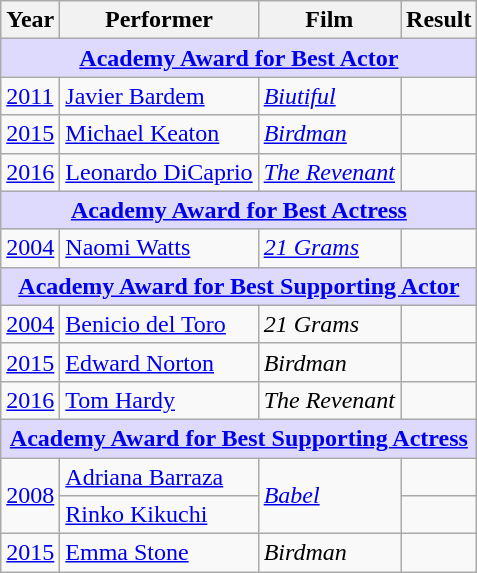<table class="wikitable">
<tr>
<th>Year</th>
<th>Performer</th>
<th>Film</th>
<th>Result</th>
</tr>
<tr>
<td colspan="4" style="background-color:#DDDAFE; text-align:center;"><strong><a href='#'>Academy Award for Best Actor</a></strong></td>
</tr>
<tr>
<td><a href='#'>2011</a></td>
<td><a href='#'>Javier Bardem</a></td>
<td><em><a href='#'>Biutiful</a></em></td>
<td></td>
</tr>
<tr>
<td><a href='#'>2015</a></td>
<td><a href='#'>Michael Keaton</a></td>
<td><a href='#'><em>Birdman</em></a></td>
<td></td>
</tr>
<tr>
<td><a href='#'>2016</a></td>
<td><a href='#'>Leonardo DiCaprio</a></td>
<td><a href='#'><em>The Revenant</em></a></td>
<td></td>
</tr>
<tr>
<td colspan="4" style="background-color:#DDDAFE; text-align:center;"><strong><a href='#'>Academy Award for Best Actress</a></strong></td>
</tr>
<tr>
<td><a href='#'>2004</a></td>
<td><a href='#'>Naomi Watts</a></td>
<td><em><a href='#'>21 Grams</a></em></td>
<td></td>
</tr>
<tr>
<td colspan="4" style="background-color:#DDDAFE; text-align:center;"><strong><a href='#'>Academy Award for Best Supporting Actor</a></strong></td>
</tr>
<tr>
<td><a href='#'>2004</a></td>
<td><a href='#'>Benicio del Toro</a></td>
<td><em>21 Grams</em></td>
<td></td>
</tr>
<tr>
<td><a href='#'>2015</a></td>
<td><a href='#'>Edward Norton</a></td>
<td><em>Birdman</em></td>
<td></td>
</tr>
<tr>
<td><a href='#'>2016</a></td>
<td><a href='#'>Tom Hardy</a></td>
<td><em>The Revenant</em></td>
<td></td>
</tr>
<tr>
<td colspan="4" style="background-color:#DDDAFE; text-align:center;"><strong><a href='#'>Academy Award for Best Supporting Actress</a></strong></td>
</tr>
<tr>
<td rowspan="2"><a href='#'>2008</a></td>
<td><a href='#'>Adriana Barraza</a></td>
<td rowspan="2"><a href='#'><em>Babel</em></a></td>
<td></td>
</tr>
<tr>
<td><a href='#'>Rinko Kikuchi</a></td>
<td></td>
</tr>
<tr>
<td><a href='#'>2015</a></td>
<td><a href='#'>Emma Stone</a></td>
<td><em>Birdman</em></td>
<td></td>
</tr>
</table>
